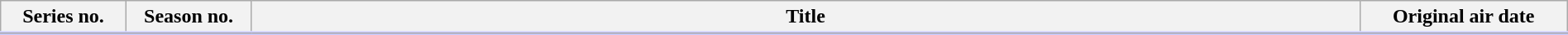<table class="wikitable" style="width:100%; margin:auto; background:#FFF;">
<tr style="border-bottom: 3px solid #CCF;">
<th style="width:8%;">Series no.</th>
<th style="width:8%;">Season no.</th>
<th>Title</th>
<th style="width:10em;">Original air date</th>
</tr>
<tr>
</tr>
</table>
